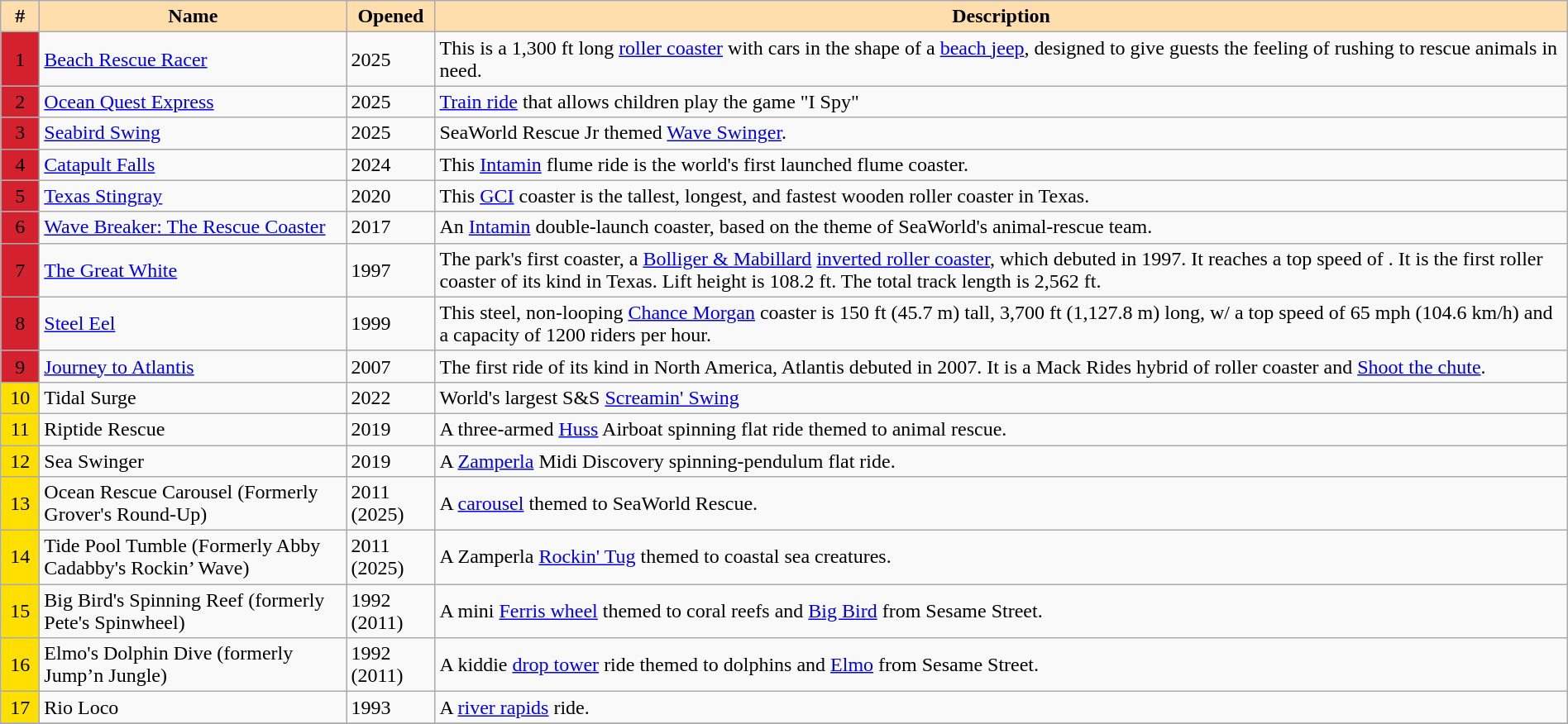<table class="wikitable" style="width: 100%; font sizes: 95%;">
<tr>
<th style="background-color: #FFDEAD; width: 1.5em;">#</th>
<th style="background-color: #FFDEAD; width: 15em;">Name</th>
<th style="background-color: #FFDEAD; width: 4em;">Opened</th>
<th style="background-color: #FFDEAD;">Description</th>
</tr>
<tr>
<td style="background-color: #D3212D; text-align: center;">1</td>
<td><a href='#'>Beach Rescue Racer</a></td>
<td>2025</td>
<td>This is a 1,300 ft long <a href='#'>roller coaster</a> with cars in the shape of a <a href='#'>beach jeep</a>, designed to give guests the feeling of rushing to rescue animals in need.</td>
</tr>
<tr>
<td style="background-color: #D3212D; text-align: center;">2</td>
<td><a href='#'>Ocean Quest Express</a></td>
<td>2025</td>
<td><a href='#'>Train ride</a> that allows children play the game "I Spy"</td>
</tr>
<tr>
<td style="background-color: #D3212D; text-align: center;">3</td>
<td><a href='#'>Seabird Swing</a></td>
<td>2025</td>
<td>SeaWorld Rescue Jr themed <a href='#'>Wave Swinger</a>.</td>
</tr>
<tr>
<td style="background-color: #D3212D; text-align: center;">4</td>
<td><a href='#'>Catapult Falls</a></td>
<td>2024</td>
<td>This <a href='#'>Intamin</a> flume ride is the world's first launched flume coaster.</td>
</tr>
<tr>
<td style="background-color: #D3212D; text-align: center;">5</td>
<td><a href='#'>Texas Stingray</a></td>
<td>2020</td>
<td>This <a href='#'>GCI</a> coaster is the tallest, longest, and fastest wooden roller coaster in Texas.</td>
</tr>
<tr>
<td style="background-color: #D3212D; text-align: center;">6</td>
<td><a href='#'>Wave Breaker: The Rescue Coaster</a></td>
<td>2017</td>
<td>An <a href='#'>Intamin</a> double-launch coaster, based on the theme of SeaWorld's animal-rescue team.</td>
</tr>
<tr>
<td style="background-color: #D3212D; text-align: center;">7</td>
<td><a href='#'>The Great White</a></td>
<td>1997</td>
<td>The park's first coaster, a <a href='#'>Bolliger & Mabillard</a> <a href='#'>inverted roller coaster</a>, which debuted in 1997. It reaches a top speed of . It is the first roller coaster of its kind in Texas. Lift height is 108.2 ft. The total track length is 2,562 ft.</td>
</tr>
<tr>
<td style="background-color: #D3212D; text-align: center;">8</td>
<td><a href='#'>Steel Eel</a></td>
<td>1999</td>
<td>This steel, non-looping <a href='#'>Chance Morgan</a> coaster is 150 ft (45.7 m) tall, 3,700 ft (1,127.8 m) long, w/ a top speed of 65 mph (104.6 km/h) and a capacity of 1200 riders per hour.</td>
</tr>
<tr>
<td style="background-color: #D3212D; text-align: center;">9</td>
<td><a href='#'>Journey to Atlantis</a></td>
<td>2007</td>
<td>The first ride of its kind in North America, Atlantis debuted in 2007. It is a Mack Rides hybrid of roller coaster and <a href='#'>Shoot the chute</a>.</td>
</tr>
<tr>
<td style="background-color: #FFDF00; text-align: center;">10</td>
<td>Tidal Surge</td>
<td>2022</td>
<td>World's largest S&S <a href='#'>Screamin' Swing</a></td>
</tr>
<tr>
<td style="background-color: #FFDF00; text-align: center;">11</td>
<td>Riptide Rescue</td>
<td>2019</td>
<td>A three-armed <a href='#'>Huss</a> Airboat spinning flat ride themed to animal rescue.</td>
</tr>
<tr>
<td style="background-color: #FFDF00; text-align: center;">12</td>
<td>Sea Swinger</td>
<td>2019</td>
<td>A <a href='#'>Zamperla</a> Midi Discovery spinning-pendulum flat ride.</td>
</tr>
<tr>
<td style="background-color: #FFDF00; text-align: center;">13</td>
<td>Ocean Rescue Carousel (Formerly Grover's Round-Up)</td>
<td>2011 (2025)</td>
<td>A <a href='#'>carousel</a> themed to SeaWorld Rescue.</td>
</tr>
<tr>
<td style="background-color: #FFDF00; text-align: center;">14</td>
<td>Tide Pool Tumble (Formerly Abby Cadabby's Rockin’ Wave)</td>
<td>2011 (2025)</td>
<td>A Zamperla <a href='#'>Rockin' Tug</a> themed to coastal sea creatures.</td>
</tr>
<tr>
<td style="background-color: #FFDF00; text-align: center;">15</td>
<td>Big Bird's Spinning Reef (formerly Pete's Spinwheel)</td>
<td>1992 (2011)</td>
<td>A mini <a href='#'>Ferris wheel</a> themed to coral reefs and <a href='#'>Big Bird</a> from Sesame Street.</td>
</tr>
<tr>
<td style="background-color: #FFDF00; text-align: center;">16</td>
<td>Elmo's Dolphin Dive (formerly Jump’n Jungle)</td>
<td>1992 (2011)</td>
<td>A kiddie <a href='#'>drop tower</a> ride themed to dolphins and <a href='#'>Elmo</a> from Sesame Street.</td>
</tr>
<tr>
<td style="background-color: #FFDF00; text-align: center;">17</td>
<td>Rio Loco</td>
<td>1993</td>
<td>A <a href='#'>river rapids</a> ride.</td>
</tr>
<tr>
</tr>
</table>
